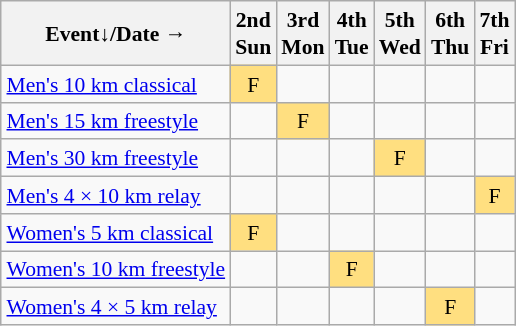<table class="wikitable" style="margin:0.5em auto; font-size:90%; line-height:1.25em; text-align:center;">
<tr>
<th>Event↓/Date →</th>
<th>2nd<br>Sun</th>
<th>3rd<br>Mon</th>
<th>4th<br>Tue</th>
<th>5th<br>Wed</th>
<th>6th<br>Thu</th>
<th>7th<br>Fri</th>
</tr>
<tr>
<td align="left"><a href='#'>Men's 10 km classical</a></td>
<td bgcolor="#FFDF80">F</td>
<td></td>
<td></td>
<td></td>
<td></td>
<td></td>
</tr>
<tr>
<td align="left"><a href='#'>Men's 15 km freestyle</a></td>
<td></td>
<td bgcolor="#FFDF80">F</td>
<td></td>
<td></td>
<td></td>
<td></td>
</tr>
<tr>
<td align="left"><a href='#'>Men's 30 km freestyle</a></td>
<td></td>
<td></td>
<td></td>
<td bgcolor="#FFDF80">F</td>
<td></td>
<td></td>
</tr>
<tr>
<td align="left"><a href='#'>Men's 4 × 10 km relay</a></td>
<td></td>
<td></td>
<td></td>
<td></td>
<td></td>
<td bgcolor="#FFDF80">F</td>
</tr>
<tr>
<td align="left"><a href='#'>Women's 5 km classical</a></td>
<td bgcolor="#FFDF80">F</td>
<td></td>
<td></td>
<td></td>
<td></td>
<td></td>
</tr>
<tr>
<td align="left"><a href='#'>Women's 10 km freestyle</a></td>
<td></td>
<td></td>
<td bgcolor="#FFDF80">F</td>
<td></td>
<td></td>
<td></td>
</tr>
<tr>
<td align="left"><a href='#'>Women's 4 × 5 km relay</a></td>
<td></td>
<td></td>
<td></td>
<td></td>
<td bgcolor="#FFDF80">F</td>
<td></td>
</tr>
</table>
